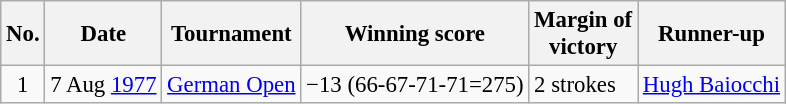<table class="wikitable" style="font-size:95%;">
<tr>
<th>No.</th>
<th>Date</th>
<th>Tournament</th>
<th>Winning score</th>
<th>Margin of<br>victory</th>
<th>Runner-up</th>
</tr>
<tr>
<td align=center>1</td>
<td align=right>7 Aug <a href='#'>1977</a></td>
<td><a href='#'>German Open</a></td>
<td>−13 (66-67-71-71=275)</td>
<td>2 strokes</td>
<td> <a href='#'>Hugh Baiocchi</a></td>
</tr>
</table>
